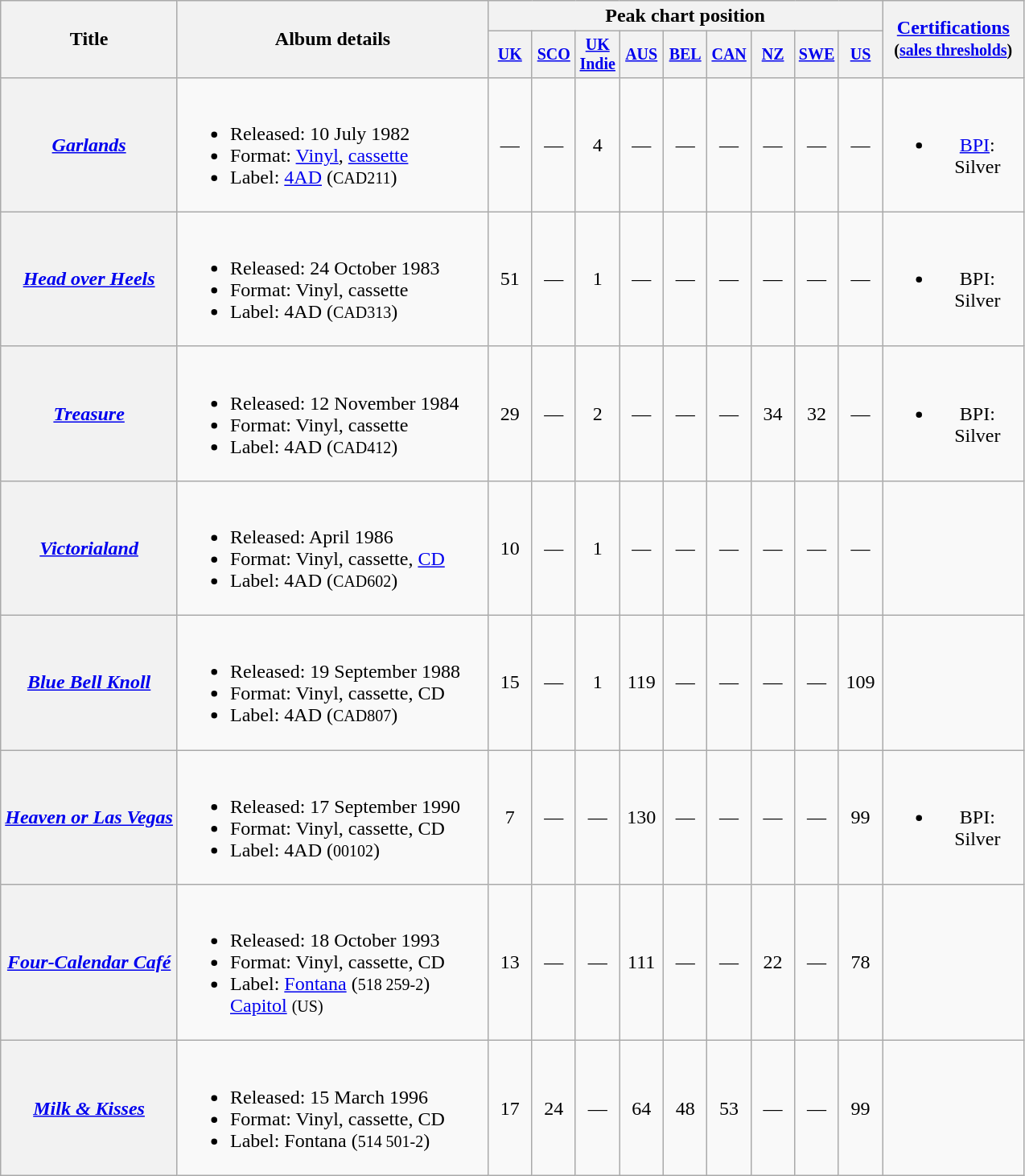<table class="wikitable plainrowheaders" style="text-align:center;">
<tr>
<th rowspan="2">Title</th>
<th rowspan="2" width="250">Album details</th>
<th colspan="9">Peak chart position</th>
<th rowspan="2" width="110"><a href='#'>Certifications</a><br><small>(<a href='#'>sales thresholds</a>)</small></th>
</tr>
<tr style="font-size:smaller;">
<th width="30"><a href='#'>UK</a><br></th>
<th width="30"><a href='#'>SCO</a><br></th>
<th width="30"><a href='#'>UK Indie</a><br></th>
<th width="30"><a href='#'>AUS</a><br></th>
<th width="30"><a href='#'>BEL</a><br></th>
<th width="30"><a href='#'>CAN</a><br></th>
<th width="30"><a href='#'>NZ</a><br></th>
<th width="30"><a href='#'>SWE</a><br></th>
<th width="30"><a href='#'>US</a><br></th>
</tr>
<tr>
<th scope="row"><em><a href='#'>Garlands</a></em></th>
<td align="left"><br><ul><li>Released: 10 July 1982</li><li>Format: <a href='#'>Vinyl</a>, <a href='#'>cassette</a></li><li>Label: <a href='#'>4AD</a> (<small>CAD211</small>)</li></ul></td>
<td>—</td>
<td>—</td>
<td>4</td>
<td>—</td>
<td>—</td>
<td>—</td>
<td>—</td>
<td>—</td>
<td>—</td>
<td><br><ul><li><a href='#'>BPI</a>: Silver</li></ul></td>
</tr>
<tr>
<th scope="row"><em><a href='#'>Head over Heels</a></em></th>
<td align="left"><br><ul><li>Released: 24 October 1983</li><li>Format: Vinyl, cassette</li><li>Label: 4AD (<small>CAD313</small>)</li></ul></td>
<td>51</td>
<td>—</td>
<td>1</td>
<td>—</td>
<td>—</td>
<td>—</td>
<td>—</td>
<td>—</td>
<td>—</td>
<td><br><ul><li>BPI: Silver</li></ul></td>
</tr>
<tr>
<th scope="row"><em><a href='#'>Treasure</a></em></th>
<td align="left"><br><ul><li>Released: 12 November 1984</li><li>Format: Vinyl, cassette</li><li>Label: 4AD (<small>CAD412</small>)</li></ul></td>
<td>29</td>
<td>—</td>
<td>2</td>
<td>—</td>
<td>—</td>
<td>—</td>
<td>34</td>
<td>32</td>
<td>—</td>
<td><br><ul><li>BPI: Silver</li></ul></td>
</tr>
<tr>
<th scope="row"><em><a href='#'>Victorialand</a></em></th>
<td align="left"><br><ul><li>Released: April 1986</li><li>Format: Vinyl, cassette, <a href='#'>CD</a></li><li>Label: 4AD (<small>CAD602</small>)</li></ul></td>
<td>10</td>
<td>—</td>
<td>1</td>
<td>—</td>
<td>—</td>
<td>—</td>
<td>—</td>
<td>—</td>
<td>—</td>
<td></td>
</tr>
<tr>
<th scope="row"><em><a href='#'>Blue Bell Knoll</a></em></th>
<td align="left"><br><ul><li>Released: 19 September 1988</li><li>Format: Vinyl, cassette, CD</li><li>Label: 4AD (<small>CAD807</small>)</li></ul></td>
<td>15</td>
<td>—</td>
<td>1</td>
<td>119</td>
<td>—</td>
<td>—</td>
<td>—</td>
<td>—</td>
<td>109</td>
<td></td>
</tr>
<tr>
<th scope="row"><em><a href='#'>Heaven or Las Vegas</a></em></th>
<td align="left"><br><ul><li>Released: 17 September 1990</li><li>Format: Vinyl, cassette, CD</li><li>Label: 4AD (<small>00102</small>)</li></ul></td>
<td>7</td>
<td>—</td>
<td>—</td>
<td>130</td>
<td>—</td>
<td>—</td>
<td>—</td>
<td>—</td>
<td>99</td>
<td><br><ul><li>BPI: Silver</li></ul></td>
</tr>
<tr>
<th scope="row"><em><a href='#'>Four-Calendar Café</a></em></th>
<td align="left"><br><ul><li>Released: 18 October 1993</li><li>Format: Vinyl, cassette, CD</li><li>Label: <a href='#'>Fontana</a> (<small>518 259-2</small>) <br> <a href='#'>Capitol</a> <small>(US)</small></li></ul></td>
<td>13</td>
<td>—</td>
<td>—</td>
<td>111</td>
<td>—</td>
<td>—</td>
<td>22</td>
<td>—</td>
<td>78</td>
<td></td>
</tr>
<tr>
<th scope="row"><em><a href='#'>Milk & Kisses</a></em></th>
<td align="left"><br><ul><li>Released: 15 March 1996</li><li>Format: Vinyl, cassette, CD</li><li>Label: Fontana (<small>514 501-2</small>)</li></ul></td>
<td>17</td>
<td>24</td>
<td>—</td>
<td>64</td>
<td>48</td>
<td>53</td>
<td>—</td>
<td>—</td>
<td>99</td>
<td></td>
</tr>
</table>
